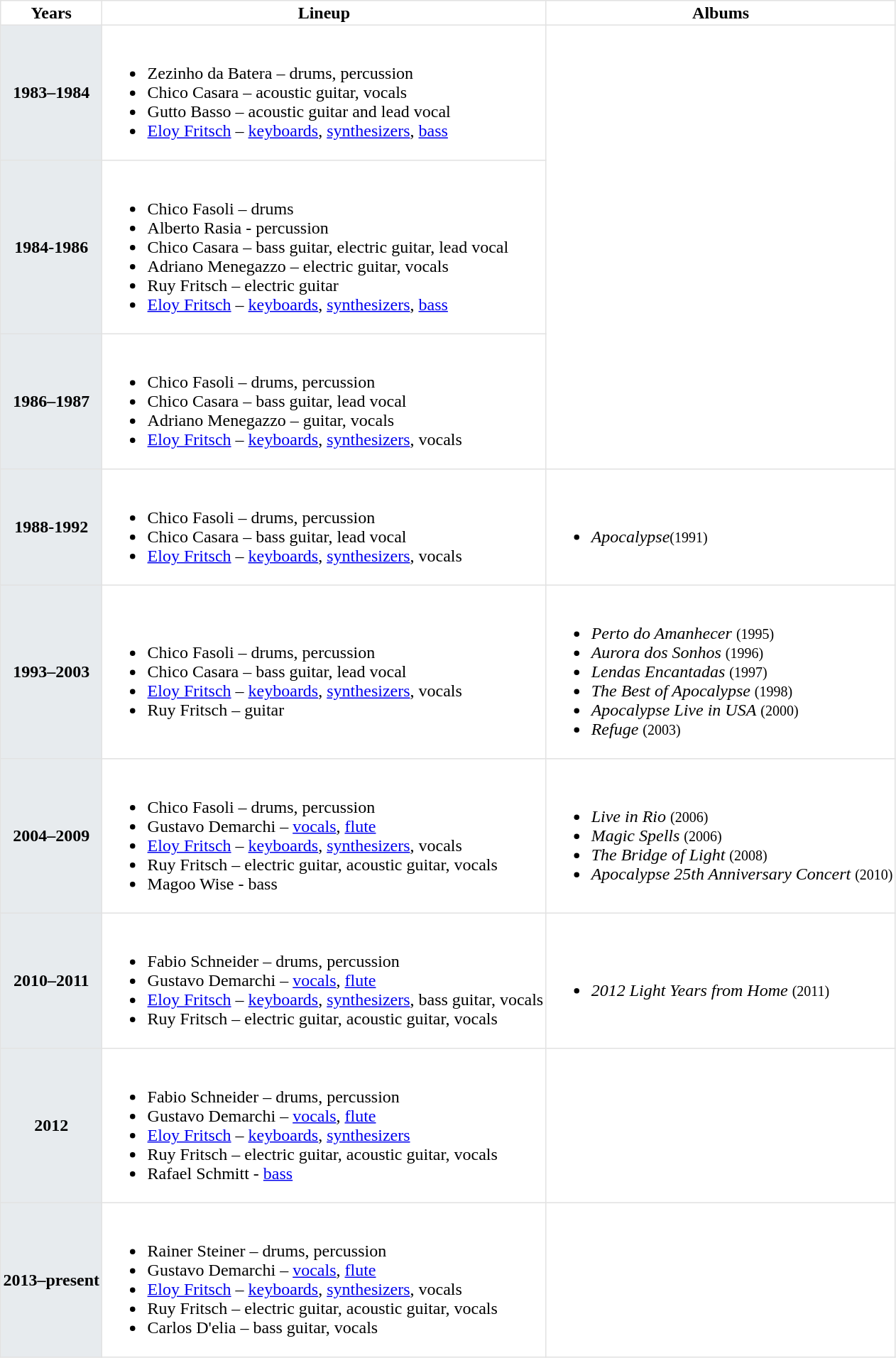<table class="toccolours" border=1 cellpadding=2 cellspacing=2 style="float: lleft; margin: 0 0 1em 1em; border-collapse: collapse; border: 1px solid #E2E2E2;">
<tr>
<th>Years</th>
<th>Lineup</th>
<th>Albums</th>
</tr>
<tr>
<th style="background:#e7ebee;">1983–1984</th>
<td><br><ul><li>Zezinho da Batera  – drums, percussion</li><li>Chico Casara  – acoustic guitar, vocals</li><li>Gutto Basso  – acoustic guitar and lead vocal</li><li><a href='#'>Eloy Fritsch</a> – <a href='#'>keyboards</a>, <a href='#'>synthesizers</a>, <a href='#'>bass</a></li></ul></td>
</tr>
<tr>
<th style="background:#e7ebee;">1984-1986</th>
<td><br><ul><li>Chico Fasoli  – drums</li><li>Alberto Rasia - percussion</li><li>Chico Casara  – bass guitar, electric guitar, lead vocal</li><li>Adriano Menegazzo  – electric guitar, vocals</li><li>Ruy Fritsch – electric guitar</li><li><a href='#'>Eloy Fritsch</a> – <a href='#'>keyboards</a>, <a href='#'>synthesizers</a>, <a href='#'>bass</a></li></ul></td>
</tr>
<tr>
<th style="background:#e7ebee;">1986–1987</th>
<td><br><ul><li>Chico Fasoli  – drums, percussion</li><li>Chico Casara  – bass guitar, lead vocal</li><li>Adriano Menegazzo  – guitar, vocals</li><li><a href='#'>Eloy Fritsch</a> – <a href='#'>keyboards</a>, <a href='#'>synthesizers</a>, vocals</li></ul></td>
</tr>
<tr>
<th style="background:#e7ebee;">1988-1992</th>
<td><br><ul><li>Chico Fasoli  – drums, percussion</li><li>Chico Casara  – bass guitar, lead vocal</li><li><a href='#'>Eloy Fritsch</a> – <a href='#'>keyboards</a>, <a href='#'>synthesizers</a>, vocals</li></ul></td>
<td><br><ul><li><em>Apocalypse</em><small>(1991)</small></li></ul></td>
</tr>
<tr>
<th style="background:#e7ebee;">1993–2003</th>
<td><br><ul><li>Chico Fasoli  – drums, percussion</li><li>Chico Casara  – bass guitar, lead vocal</li><li><a href='#'>Eloy Fritsch</a> – <a href='#'>keyboards</a>, <a href='#'>synthesizers</a>, vocals</li><li>Ruy Fritsch – guitar</li></ul></td>
<td><br><ul><li><em>Perto do Amanhecer</em> <small>(1995)</small></li><li><em>Aurora dos Sonhos</em> <small>(1996)</small></li><li><em>Lendas Encantadas</em> <small>(1997)</small></li><li><em>The Best of Apocalypse</em> <small>(1998)</small></li><li><em>Apocalypse Live in USA</em> <small>(2000)</small></li><li><em>Refuge</em> <small>(2003)</small></li></ul></td>
</tr>
<tr>
<th style="background:#e7ebee;">2004–2009</th>
<td><br><ul><li>Chico Fasoli  – drums, percussion</li><li>Gustavo Demarchi – <a href='#'>vocals</a>, <a href='#'>flute</a></li><li><a href='#'>Eloy Fritsch</a> – <a href='#'>keyboards</a>, <a href='#'>synthesizers</a>, vocals</li><li>Ruy Fritsch – electric guitar, acoustic guitar, vocals</li><li>Magoo Wise - bass</li></ul></td>
<td><br><ul><li><em>Live in Rio</em> <small>(2006)</small></li><li><em>Magic Spells</em> <small>(2006)</small></li><li><em>The Bridge of Light</em> <small>(2008)</small></li><li><em>Apocalypse 25th Anniversary Concert</em> <small>(2010)</small></li></ul></td>
</tr>
<tr>
<th style="background:#e7ebee;">2010–2011</th>
<td><br><ul><li>Fabio Schneider – drums, percussion</li><li>Gustavo Demarchi – <a href='#'>vocals</a>, <a href='#'>flute</a></li><li><a href='#'>Eloy Fritsch</a> – <a href='#'>keyboards</a>, <a href='#'>synthesizers</a>, bass guitar, vocals</li><li>Ruy Fritsch – electric guitar, acoustic guitar, vocals</li></ul></td>
<td><br><ul><li><em>2012 Light Years from Home</em> <small>(2011)</small></li></ul></td>
</tr>
<tr>
<th style="background:#e7ebee;">2012</th>
<td><br><ul><li>Fabio Schneider – drums, percussion</li><li>Gustavo Demarchi – <a href='#'>vocals</a>, <a href='#'>flute</a></li><li><a href='#'>Eloy Fritsch</a> – <a href='#'>keyboards</a>, <a href='#'>synthesizers</a></li><li>Ruy Fritsch – electric guitar, acoustic guitar, vocals</li><li>Rafael Schmitt - <a href='#'>bass</a></li></ul></td>
</tr>
<tr>
<th style="background:#e7ebee;">2013–present</th>
<td><br><ul><li>Rainer Steiner – drums, percussion</li><li>Gustavo Demarchi – <a href='#'>vocals</a>, <a href='#'>flute</a></li><li><a href='#'>Eloy Fritsch</a> – <a href='#'>keyboards</a>, <a href='#'>synthesizers</a>, vocals</li><li>Ruy Fritsch – electric guitar, acoustic guitar, vocals</li><li>Carlos D'elia – bass guitar, vocals</li></ul></td>
<td></td>
</tr>
</table>
